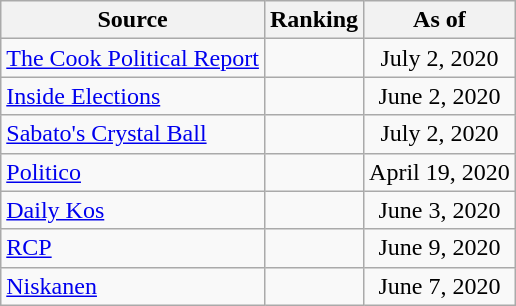<table class="wikitable" style="text-align:center">
<tr>
<th>Source</th>
<th>Ranking</th>
<th>As of</th>
</tr>
<tr>
<td align=left><a href='#'>The Cook Political Report</a></td>
<td></td>
<td>July 2, 2020</td>
</tr>
<tr>
<td align=left><a href='#'>Inside Elections</a></td>
<td></td>
<td>June 2, 2020</td>
</tr>
<tr>
<td align=left><a href='#'>Sabato's Crystal Ball</a></td>
<td></td>
<td>July 2, 2020</td>
</tr>
<tr>
<td align="left"><a href='#'>Politico</a></td>
<td></td>
<td>April 19, 2020</td>
</tr>
<tr>
<td align="left"><a href='#'>Daily Kos</a></td>
<td></td>
<td>June 3, 2020</td>
</tr>
<tr>
<td align="left"><a href='#'>RCP</a></td>
<td></td>
<td>June 9, 2020</td>
</tr>
<tr>
<td align="left"><a href='#'>Niskanen</a></td>
<td></td>
<td>June 7, 2020</td>
</tr>
</table>
